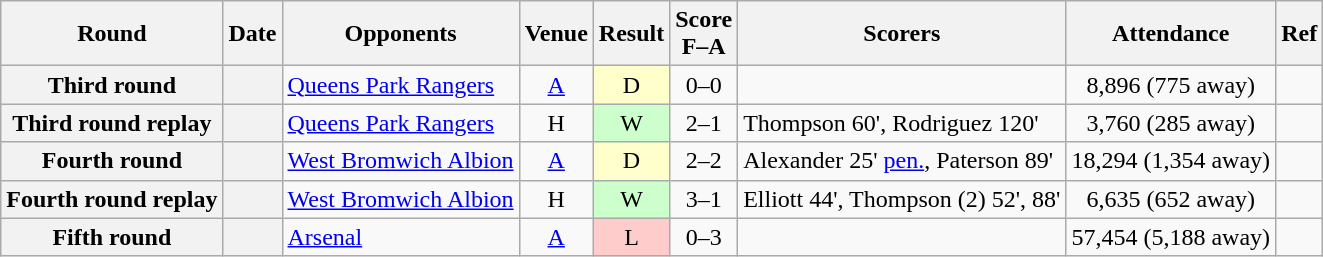<table class="wikitable plainrowheaders sortable" style="text-align:center">
<tr>
<th scope="col">Round</th>
<th scope="col">Date</th>
<th scope="col">Opponents</th>
<th scope="col">Venue</th>
<th scope="col">Result</th>
<th scope="col">Score<br>F–A</th>
<th scope="col" class="unsortable">Scorers</th>
<th scope="col">Attendance</th>
<th scope="col" class="unsortable">Ref</th>
</tr>
<tr>
<th scope="row">Third round</th>
<th scope="row"></th>
<td align="left"><a href='#'>Queens Park Rangers</a></td>
<td><a href='#'>A</a></td>
<td style="background-color:#FFFFCC">D</td>
<td>0–0</td>
<td align="left"></td>
<td>8,896 (775 away)</td>
<td></td>
</tr>
<tr>
<th scope="row">Third round replay</th>
<th scope="row"></th>
<td align="left"><a href='#'>Queens Park Rangers</a></td>
<td>H</td>
<td style="background-color:#CCFFCC">W</td>
<td>2–1 </td>
<td align="left">Thompson 60', Rodriguez 120'</td>
<td>3,760 (285 away)</td>
<td></td>
</tr>
<tr>
<th scope="row">Fourth round</th>
<th scope="row"></th>
<td align="left"><a href='#'>West Bromwich Albion</a></td>
<td><a href='#'>A</a></td>
<td style="background-color:#FFFFCC">D</td>
<td>2–2</td>
<td align="left">Alexander 25' <a href='#'>pen.</a>, Paterson 89'</td>
<td>18,294 (1,354 away)</td>
<td></td>
</tr>
<tr>
<th scope="row">Fourth round replay</th>
<th scope="row"></th>
<td align="left"><a href='#'>West Bromwich Albion</a></td>
<td>H</td>
<td style="background-color:#CCFFCC">W</td>
<td>3–1</td>
<td align="left">Elliott 44', Thompson (2) 52', 88'</td>
<td>6,635 (652 away)</td>
<td></td>
</tr>
<tr>
<th scope="row">Fifth round</th>
<th scope="row"></th>
<td align="left"><a href='#'>Arsenal</a></td>
<td><a href='#'>A</a></td>
<td style="background-color:#FFCCCC">L</td>
<td>0–3</td>
<td align="left"></td>
<td>57,454 (5,188 away)</td>
<td></td>
</tr>
</table>
